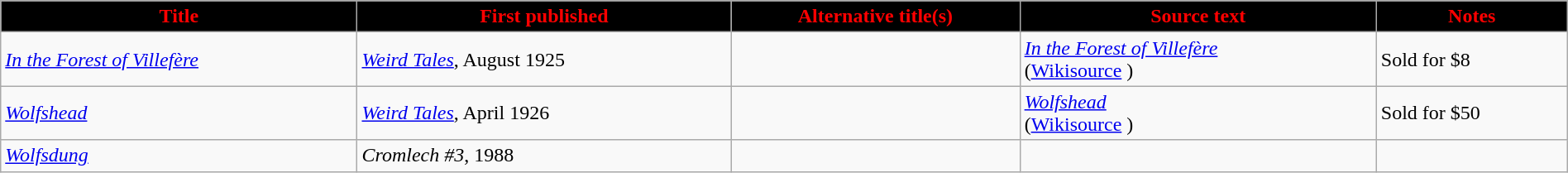<table class="wikitable" width="100%">
<tr>
<th style="background:black; color:red">Title</th>
<th style="background:black; color:red">First published</th>
<th style="background:black; color:red">Alternative title(s)</th>
<th style="background:black; color:red">Source text</th>
<th style="background:black; color:red">Notes</th>
</tr>
<tr>
<td><em><a href='#'>In the Forest of Villefère</a></em></td>
<td><em><a href='#'>Weird Tales</a></em>, August 1925</td>
<td></td>
<td><a href='#'><em>In the Forest of Villefère</em></a><br>(<a href='#'>Wikisource</a> )</td>
<td>Sold for $8</td>
</tr>
<tr>
<td><em><a href='#'>Wolfshead</a></em></td>
<td><em><a href='#'>Weird Tales</a></em>, April 1926</td>
<td></td>
<td><a href='#'><em>Wolfshead</em></a><br>(<a href='#'>Wikisource</a> )</td>
<td>Sold for $50</td>
</tr>
<tr>
<td><em><a href='#'>Wolfsdung</a></em></td>
<td><em>Cromlech #3</em>, 1988</td>
<td></td>
<td></td>
<td></td>
</tr>
</table>
